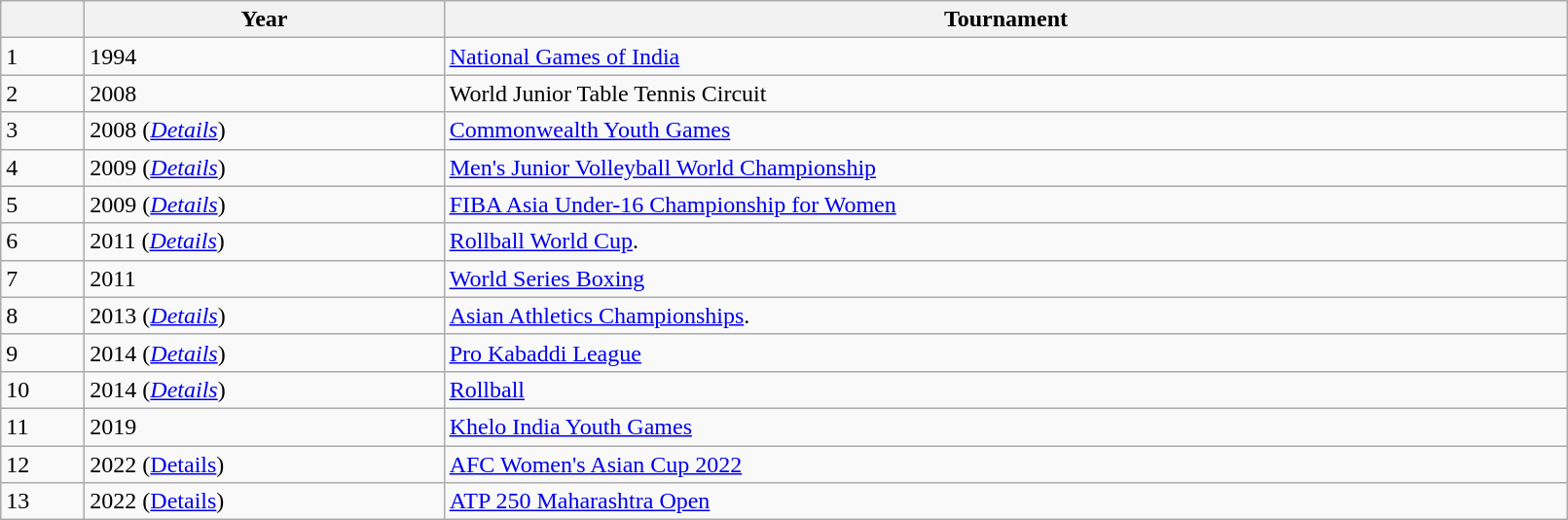<table class="wikitable" style="width:85%; text-align:left">
<tr>
<th></th>
<th>Year</th>
<th>Tournament</th>
</tr>
<tr>
<td>1</td>
<td>1994</td>
<td><a href='#'>National Games of India</a></td>
</tr>
<tr>
<td>2</td>
<td>2008</td>
<td>World Junior Table Tennis Circuit</td>
</tr>
<tr>
<td>3</td>
<td>2008 (<em><a href='#'>Details</a></em>)</td>
<td><a href='#'>Commonwealth Youth Games</a></td>
</tr>
<tr>
<td>4</td>
<td>2009 (<em><a href='#'>Details</a></em>)</td>
<td><a href='#'>Men's Junior Volleyball World Championship</a></td>
</tr>
<tr>
<td>5</td>
<td>2009 (<em><a href='#'>Details</a></em>)</td>
<td><a href='#'>FIBA Asia Under-16 Championship for Women</a></td>
</tr>
<tr>
<td>6</td>
<td>2011 (<em><a href='#'>Details</a></em>)</td>
<td><a href='#'>Rollball World Cup</a>.</td>
</tr>
<tr>
<td>7</td>
<td>2011</td>
<td><a href='#'>World Series Boxing</a></td>
</tr>
<tr>
<td>8</td>
<td>2013 (<em><a href='#'>Details</a></em>)</td>
<td><a href='#'>Asian Athletics Championships</a>.</td>
</tr>
<tr>
<td>9</td>
<td>2014 (<em><a href='#'>Details</a></em>)</td>
<td><a href='#'>Pro Kabaddi League</a></td>
</tr>
<tr>
<td>10</td>
<td>2014 (<em><a href='#'>Details</a></em>)</td>
<td><a href='#'>Rollball</a></td>
</tr>
<tr>
<td>11</td>
<td>2019</td>
<td><a href='#'>Khelo India Youth Games</a></td>
</tr>
<tr>
<td>12</td>
<td>2022 (<a href='#'>Details</a>)</td>
<td><a href='#'>AFC Women's Asian Cup 2022</a></td>
</tr>
<tr>
<td>13</td>
<td>2022 (<a href='#'>Details</a>)</td>
<td><a href='#'>ATP 250 Maharashtra Open</a></td>
</tr>
</table>
